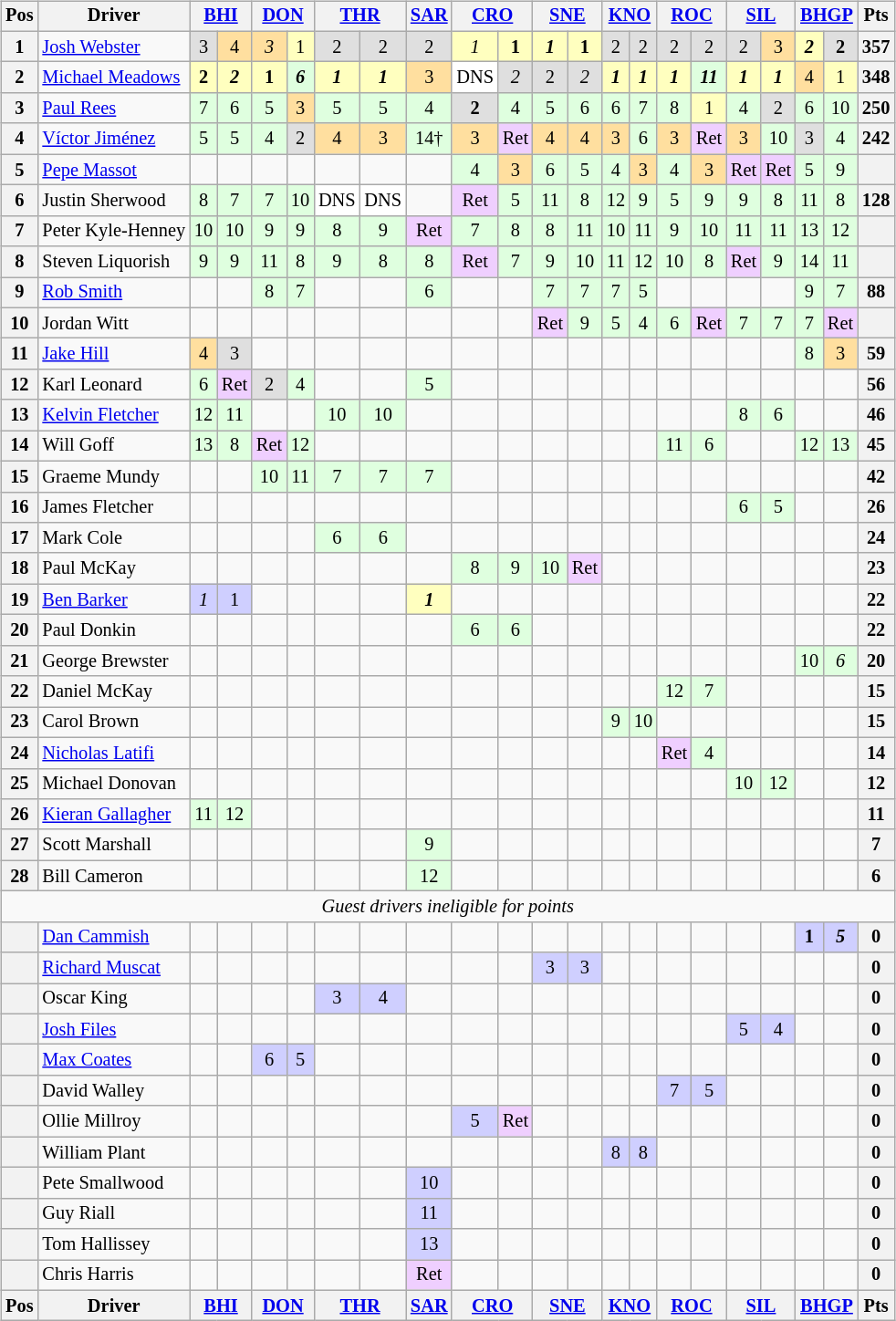<table>
<tr>
<td><br><table class="wikitable" style="font-size: 85%; text-align: center;">
<tr valign="top">
<th valign="middle">Pos</th>
<th valign="middle">Driver</th>
<th colspan="2"><a href='#'>BHI</a></th>
<th colspan="2"><a href='#'>DON</a></th>
<th colspan="2"><a href='#'>THR</a></th>
<th><a href='#'>SAR</a></th>
<th colspan="2"><a href='#'>CRO</a></th>
<th colspan="2"><a href='#'>SNE</a></th>
<th colspan="2"><a href='#'>KNO</a></th>
<th colspan="2"><a href='#'>ROC</a></th>
<th colspan="2"><a href='#'>SIL</a></th>
<th colspan="2"><a href='#'>BHGP</a></th>
<th valign="middle">Pts</th>
</tr>
<tr>
<th>1</th>
<td align=left> <a href='#'>Josh Webster</a></td>
<td style="background:#dfdfdf;">3</td>
<td style="background:#ffdf9f;">4</td>
<td style="background:#ffdf9f;"><em>3</em></td>
<td style="background:#ffffbf;">1</td>
<td style="background:#dfdfdf;">2</td>
<td style="background:#dfdfdf;">2</td>
<td style="background:#dfdfdf;">2</td>
<td style="background:#ffffbf;"><em>1</em></td>
<td style="background:#ffffbf;"><strong>1</strong></td>
<td style="background:#ffffbf;"><strong><em>1</em></strong></td>
<td style="background:#ffffbf;"><strong>1</strong></td>
<td style="background:#dfdfdf;">2</td>
<td style="background:#dfdfdf;">2</td>
<td style="background:#dfdfdf;">2</td>
<td style="background:#dfdfdf;">2</td>
<td style="background:#dfdfdf;">2</td>
<td style="background:#ffdf9f;">3</td>
<td style="background:#ffffbf;"><strong><em>2</em></strong></td>
<td style="background:#dfdfdf;"><strong>2</strong></td>
<th>357</th>
</tr>
<tr>
<th>2</th>
<td align=left> <a href='#'>Michael Meadows</a></td>
<td style="background:#ffffbf;"><strong>2</strong></td>
<td style="background:#ffffbf;"><strong><em>2</em></strong></td>
<td style="background:#ffffbf;"><strong>1</strong></td>
<td style="background:#dfffdf;"><strong><em>6</em></strong></td>
<td style="background:#ffffbf;"><strong><em>1</em></strong></td>
<td style="background:#ffffbf;"><strong><em>1</em></strong></td>
<td style="background:#ffdf9f;">3</td>
<td style="background:#ffffff;">DNS</td>
<td style="background:#dfdfdf;"><em>2</em></td>
<td style="background:#dfdfdf;">2</td>
<td style="background:#dfdfdf;"><em>2</em></td>
<td style="background:#ffffbf;"><strong><em>1</em></strong></td>
<td style="background:#ffffbf;"><strong><em>1</em></strong></td>
<td style="background:#ffffbf;"><strong><em>1</em></strong></td>
<td style="background:#dfffdf;"><strong><em>11</em></strong></td>
<td style="background:#ffffbf;"><strong><em>1</em></strong></td>
<td style="background:#ffffbf;"><strong><em>1</em></strong></td>
<td style="background:#ffdf9f;">4</td>
<td style="background:#ffffbf;">1</td>
<th>348</th>
</tr>
<tr>
<th>3</th>
<td align=left> <a href='#'>Paul Rees</a></td>
<td style="background:#dfffdf;">7</td>
<td style="background:#dfffdf;">6</td>
<td style="background:#dfffdf;">5</td>
<td style="background:#ffdf9f;">3</td>
<td style="background:#dfffdf;">5</td>
<td style="background:#dfffdf;">5</td>
<td style="background:#dfffdf;">4</td>
<td style="background:#dfdfdf;"><strong>2</strong></td>
<td style="background:#dfffdf;">4</td>
<td style="background:#dfffdf;">5</td>
<td style="background:#dfffdf;">6</td>
<td style="background:#dfffdf;">6</td>
<td style="background:#dfffdf;">7</td>
<td style="background:#dfffdf;">8</td>
<td style="background:#ffffbf;">1</td>
<td style="background:#dfffdf;">4</td>
<td style="background:#dfdfdf;">2</td>
<td style="background:#dfffdf;">6</td>
<td style="background:#dfffdf;">10</td>
<th>250</th>
</tr>
<tr>
<th>4</th>
<td align=left> <a href='#'>Víctor Jiménez</a></td>
<td style="background:#dfffdf;">5</td>
<td style="background:#dfffdf;">5</td>
<td style="background:#dfffdf;">4</td>
<td style="background:#dfdfdf;">2</td>
<td style="background:#ffdf9f;">4</td>
<td style="background:#ffdf9f;">3</td>
<td style="background:#dfffdf;">14†</td>
<td style="background:#ffdf9f;">3</td>
<td style="background:#EFCFFF;">Ret</td>
<td style="background:#ffdf9f;">4</td>
<td style="background:#ffdf9f;">4</td>
<td style="background:#ffdf9f;">3</td>
<td style="background:#dfffdf;">6</td>
<td style="background:#ffdf9f;">3</td>
<td style="background:#EFCFFF;">Ret</td>
<td style="background:#ffdf9f;">3</td>
<td style="background:#dfffdf;">10</td>
<td style="background:#dfdfdf;">3</td>
<td style="background:#dfffdf;">4</td>
<th>242</th>
</tr>
<tr>
<th>5</th>
<td align=left> <a href='#'>Pepe Massot</a></td>
<td></td>
<td></td>
<td></td>
<td></td>
<td></td>
<td></td>
<td></td>
<td style="background:#dfffdf;">4</td>
<td style="background:#ffdf9f;">3</td>
<td style="background:#dfffdf;">6</td>
<td style="background:#dfffdf;">5</td>
<td style="background:#dfffdf;">4</td>
<td style="background:#ffdf9f;">3</td>
<td style="background:#dfffdf;">4</td>
<td style="background:#ffdf9f;">3</td>
<td style="background:#efcfff;">Ret</td>
<td style="background:#efcfff;">Ret</td>
<td style="background:#dfffdf;">5</td>
<td style="background:#dfffdf;">9</td>
<th></th>
</tr>
<tr>
<th>6</th>
<td align=left> Justin Sherwood</td>
<td style="background:#dfffdf;">8</td>
<td style="background:#dfffdf;">7</td>
<td style="background:#dfffdf;">7</td>
<td style="background:#dfffdf;">10</td>
<td style="background:#ffffff;">DNS</td>
<td style="background:#ffffff;">DNS</td>
<td></td>
<td style="background:#efcfff;">Ret</td>
<td style="background:#dfffdf;">5</td>
<td style="background:#dfffdf;">11</td>
<td style="background:#dfffdf;">8</td>
<td style="background:#dfffdf;">12</td>
<td style="background:#dfffdf;">9</td>
<td style="background:#dfffdf;">5</td>
<td style="background:#dfffdf;">9</td>
<td style="background:#dfffdf;">9</td>
<td style="background:#dfffdf;">8</td>
<td style="background:#dfffdf;">11</td>
<td style="background:#dfffdf;">8</td>
<th>128</th>
</tr>
<tr>
<th>7</th>
<td align=left> Peter Kyle-Henney</td>
<td style="background:#dfffdf;">10</td>
<td style="background:#dfffdf;">10</td>
<td style="background:#dfffdf;">9</td>
<td style="background:#dfffdf;">9</td>
<td style="background:#dfffdf;">8</td>
<td style="background:#dfffdf;">9</td>
<td style="background:#efcfff;">Ret</td>
<td style="background:#dfffdf;">7</td>
<td style="background:#dfffdf;">8</td>
<td style="background:#dfffdf;">8</td>
<td style="background:#dfffdf;">11</td>
<td style="background:#dfffdf;">10</td>
<td style="background:#dfffdf;">11</td>
<td style="background:#dfffdf;">9</td>
<td style="background:#dfffdf;">10</td>
<td style="background:#dfffdf;">11</td>
<td style="background:#dfffdf;">11</td>
<td style="background:#dfffdf;">13</td>
<td style="background:#dfffdf;">12</td>
<th></th>
</tr>
<tr>
<th>8</th>
<td align=left> Steven Liquorish</td>
<td style="background:#dfffdf;">9</td>
<td style="background:#dfffdf;">9</td>
<td style="background:#dfffdf;">11</td>
<td style="background:#dfffdf;">8</td>
<td style="background:#dfffdf;">9</td>
<td style="background:#dfffdf;">8</td>
<td style="background:#dfffdf;">8</td>
<td style="background:#efcfff;">Ret</td>
<td style="background:#dfffdf;">7</td>
<td style="background:#dfffdf;">9</td>
<td style="background:#dfffdf;">10</td>
<td style="background:#dfffdf;">11</td>
<td style="background:#dfffdf;">12</td>
<td style="background:#dfffdf;">10</td>
<td style="background:#dfffdf;">8</td>
<td style="background:#efcfff;">Ret</td>
<td style="background:#dfffdf;">9</td>
<td style="background:#dfffdf;">14</td>
<td style="background:#dfffdf;">11</td>
<th></th>
</tr>
<tr>
<th>9</th>
<td align=left> <a href='#'>Rob Smith</a></td>
<td></td>
<td></td>
<td style="background:#dfffdf;">8</td>
<td style="background:#dfffdf;">7</td>
<td></td>
<td></td>
<td style="background:#dfffdf;">6</td>
<td></td>
<td></td>
<td style="background:#dfffdf;">7</td>
<td style="background:#dfffdf;">7</td>
<td style="background:#dfffdf;">7</td>
<td style="background:#dfffdf;">5</td>
<td></td>
<td></td>
<td></td>
<td></td>
<td style="background:#dfffdf;">9</td>
<td style="background:#dfffdf;">7</td>
<th>88</th>
</tr>
<tr>
<th>10</th>
<td align=left> Jordan Witt</td>
<td></td>
<td></td>
<td></td>
<td></td>
<td></td>
<td></td>
<td></td>
<td></td>
<td></td>
<td style="background:#efcfff;">Ret</td>
<td style="background:#dfffdf;">9</td>
<td style="background:#dfffdf;">5</td>
<td style="background:#dfffdf;">4</td>
<td style="background:#dfffdf;">6</td>
<td style="background:#efcfff;">Ret</td>
<td style="background:#dfffdf;">7</td>
<td style="background:#dfffdf;">7</td>
<td style="background:#dfffdf;">7</td>
<td style="background:#efcfff;">Ret</td>
<th></th>
</tr>
<tr>
<th>11</th>
<td align=left> <a href='#'>Jake Hill</a></td>
<td style="background:#ffdf9f;">4</td>
<td style="background:#dfdfdf;">3</td>
<td></td>
<td></td>
<td></td>
<td></td>
<td></td>
<td></td>
<td></td>
<td></td>
<td></td>
<td></td>
<td></td>
<td></td>
<td></td>
<td></td>
<td></td>
<td style="background:#dfffdf;">8</td>
<td style="background:#ffdf9f;">3</td>
<th>59</th>
</tr>
<tr>
<th>12</th>
<td align=left> Karl Leonard</td>
<td style="background:#dfffdf;">6</td>
<td style="background:#EFCFFF;">Ret</td>
<td style="background:#dfdfdf;">2</td>
<td style="background:#dfffdf;">4</td>
<td></td>
<td></td>
<td style="background:#dfffdf;">5</td>
<td></td>
<td></td>
<td></td>
<td></td>
<td></td>
<td></td>
<td></td>
<td></td>
<td></td>
<td></td>
<td></td>
<td></td>
<th>56</th>
</tr>
<tr>
<th>13</th>
<td align=left> <a href='#'>Kelvin Fletcher</a></td>
<td style="background:#dfffdf;">12</td>
<td style="background:#dfffdf;">11</td>
<td></td>
<td></td>
<td style="background:#dfffdf;">10</td>
<td style="background:#dfffdf;">10</td>
<td></td>
<td></td>
<td></td>
<td></td>
<td></td>
<td></td>
<td></td>
<td></td>
<td></td>
<td style="background:#dfffdf;">8</td>
<td style="background:#dfffdf;">6</td>
<td></td>
<td></td>
<th>46</th>
</tr>
<tr>
<th>14</th>
<td align=left> Will Goff</td>
<td style="background:#dfffdf;">13</td>
<td style="background:#dfffdf;">8</td>
<td style="background:#efcfff;">Ret</td>
<td style="background:#dfffdf;">12</td>
<td></td>
<td></td>
<td></td>
<td></td>
<td></td>
<td></td>
<td></td>
<td></td>
<td></td>
<td style="background:#dfffdf;">11</td>
<td style="background:#dfffdf;">6</td>
<td></td>
<td></td>
<td style="background:#dfffdf;">12</td>
<td style="background:#dfffdf;">13</td>
<th>45</th>
</tr>
<tr>
<th>15</th>
<td align=left> Graeme Mundy</td>
<td></td>
<td></td>
<td style="background:#dfffdf;">10</td>
<td style="background:#dfffdf;">11</td>
<td style="background:#dfffdf;">7</td>
<td style="background:#dfffdf;">7</td>
<td style="background:#dfffdf;">7</td>
<td></td>
<td></td>
<td></td>
<td></td>
<td></td>
<td></td>
<td></td>
<td></td>
<td></td>
<td></td>
<td></td>
<td></td>
<th>42</th>
</tr>
<tr>
<th>16</th>
<td align=left> James Fletcher</td>
<td></td>
<td></td>
<td></td>
<td></td>
<td></td>
<td></td>
<td></td>
<td></td>
<td></td>
<td></td>
<td></td>
<td></td>
<td></td>
<td></td>
<td></td>
<td style="background:#dfffdf;">6</td>
<td style="background:#dfffdf;">5</td>
<td></td>
<td></td>
<th>26</th>
</tr>
<tr>
<th>17</th>
<td align=left> Mark Cole</td>
<td></td>
<td></td>
<td></td>
<td></td>
<td style="background:#dfffdf;">6</td>
<td style="background:#dfffdf;">6</td>
<td></td>
<td></td>
<td></td>
<td></td>
<td></td>
<td></td>
<td></td>
<td></td>
<td></td>
<td></td>
<td></td>
<td></td>
<td></td>
<th>24</th>
</tr>
<tr>
<th>18</th>
<td align=left> Paul McKay</td>
<td></td>
<td></td>
<td></td>
<td></td>
<td></td>
<td></td>
<td></td>
<td style="background:#dfffdf;">8</td>
<td style="background:#dfffdf;">9</td>
<td style="background:#dfffdf;">10</td>
<td style="background:#efcfff;">Ret</td>
<td></td>
<td></td>
<td></td>
<td></td>
<td></td>
<td></td>
<td></td>
<td></td>
<th>23</th>
</tr>
<tr>
<th>19</th>
<td align=left> <a href='#'>Ben Barker</a></td>
<td style="background:#cfcfff;"><em>1</em></td>
<td style="background:#cfcfff;">1</td>
<td></td>
<td></td>
<td></td>
<td></td>
<td style="background:#ffffbf;"><strong><em>1</em></strong></td>
<td></td>
<td></td>
<td></td>
<td></td>
<td></td>
<td></td>
<td></td>
<td></td>
<td></td>
<td></td>
<td></td>
<td></td>
<th>22</th>
</tr>
<tr>
<th>20</th>
<td align=left> Paul Donkin</td>
<td></td>
<td></td>
<td></td>
<td></td>
<td></td>
<td></td>
<td></td>
<td style="background:#dfffdf;">6</td>
<td style="background:#dfffdf;">6</td>
<td></td>
<td></td>
<td></td>
<td></td>
<td></td>
<td></td>
<td></td>
<td></td>
<td></td>
<td></td>
<th>22</th>
</tr>
<tr>
<th>21</th>
<td align=left> George Brewster</td>
<td></td>
<td></td>
<td></td>
<td></td>
<td></td>
<td></td>
<td></td>
<td></td>
<td></td>
<td></td>
<td></td>
<td></td>
<td></td>
<td></td>
<td></td>
<td></td>
<td></td>
<td style="background:#dfffdf;">10</td>
<td style="background:#dfffdf;"><em>6</em></td>
<th>20</th>
</tr>
<tr>
<th>22</th>
<td align=left> Daniel McKay</td>
<td></td>
<td></td>
<td></td>
<td></td>
<td></td>
<td></td>
<td></td>
<td></td>
<td></td>
<td></td>
<td></td>
<td></td>
<td></td>
<td style="background:#dfffdf;">12</td>
<td style="background:#dfffdf;">7</td>
<td></td>
<td></td>
<td></td>
<td></td>
<th>15</th>
</tr>
<tr>
<th>23</th>
<td align=left> Carol Brown</td>
<td></td>
<td></td>
<td></td>
<td></td>
<td></td>
<td></td>
<td></td>
<td></td>
<td></td>
<td></td>
<td></td>
<td style="background:#dfffdf;">9</td>
<td style="background:#dfffdf;">10</td>
<td></td>
<td></td>
<td></td>
<td></td>
<td></td>
<td></td>
<th>15</th>
</tr>
<tr>
<th>24</th>
<td align=left> <a href='#'>Nicholas Latifi</a></td>
<td></td>
<td></td>
<td></td>
<td></td>
<td></td>
<td></td>
<td></td>
<td></td>
<td></td>
<td></td>
<td></td>
<td></td>
<td></td>
<td style="background:#efcfff;">Ret</td>
<td style="background:#dfffdf;">4</td>
<td></td>
<td></td>
<td></td>
<td></td>
<th>14</th>
</tr>
<tr>
<th>25</th>
<td align=left> Michael Donovan</td>
<td></td>
<td></td>
<td></td>
<td></td>
<td></td>
<td></td>
<td></td>
<td></td>
<td></td>
<td></td>
<td></td>
<td></td>
<td></td>
<td></td>
<td></td>
<td style="background:#dfffdf;">10</td>
<td style="background:#dfffdf;">12</td>
<td></td>
<td></td>
<th>12</th>
</tr>
<tr>
<th>26</th>
<td align=left> <a href='#'>Kieran Gallagher</a></td>
<td style="background:#dfffdf;">11</td>
<td style="background:#dfffdf;">12</td>
<td></td>
<td></td>
<td></td>
<td></td>
<td></td>
<td></td>
<td></td>
<td></td>
<td></td>
<td></td>
<td></td>
<td></td>
<td></td>
<td></td>
<td></td>
<td></td>
<td></td>
<th>11</th>
</tr>
<tr>
<th>27</th>
<td align=left> Scott Marshall</td>
<td></td>
<td></td>
<td></td>
<td></td>
<td></td>
<td></td>
<td style="background:#dfffdf;">9</td>
<td></td>
<td></td>
<td></td>
<td></td>
<td></td>
<td></td>
<td></td>
<td></td>
<td></td>
<td></td>
<td></td>
<td></td>
<th>7</th>
</tr>
<tr>
<th>28</th>
<td align=left> Bill Cameron</td>
<td></td>
<td></td>
<td></td>
<td></td>
<td></td>
<td></td>
<td style="background:#dfffdf;">12</td>
<td></td>
<td></td>
<td></td>
<td></td>
<td></td>
<td></td>
<td></td>
<td></td>
<td></td>
<td></td>
<td></td>
<td></td>
<th>6</th>
</tr>
<tr>
<td colspan=22 align=center><em>Guest drivers ineligible for points</em></td>
</tr>
<tr>
<th></th>
<td align=left> <a href='#'>Dan Cammish</a></td>
<td></td>
<td></td>
<td></td>
<td></td>
<td></td>
<td></td>
<td></td>
<td></td>
<td></td>
<td></td>
<td></td>
<td></td>
<td></td>
<td></td>
<td></td>
<td></td>
<td></td>
<td style="background:#cfcfff;"><strong>1</strong></td>
<td style="background:#cfcfff;"><strong><em>5</em></strong></td>
<th>0</th>
</tr>
<tr>
<th></th>
<td align=left> <a href='#'>Richard Muscat</a></td>
<td></td>
<td></td>
<td></td>
<td></td>
<td></td>
<td></td>
<td></td>
<td></td>
<td></td>
<td style="background:#cfcfff;">3</td>
<td style="background:#cfcfff;">3</td>
<td></td>
<td></td>
<td></td>
<td></td>
<td></td>
<td></td>
<td></td>
<td></td>
<th>0</th>
</tr>
<tr>
<th></th>
<td align=left> Oscar King</td>
<td></td>
<td></td>
<td></td>
<td></td>
<td style="background:#cfcfff;">3</td>
<td style="background:#cfcfff;">4</td>
<td></td>
<td></td>
<td></td>
<td></td>
<td></td>
<td></td>
<td></td>
<td></td>
<td></td>
<td></td>
<td></td>
<td></td>
<td></td>
<th>0</th>
</tr>
<tr>
<th></th>
<td align=left> <a href='#'>Josh Files</a></td>
<td></td>
<td></td>
<td></td>
<td></td>
<td></td>
<td></td>
<td></td>
<td></td>
<td></td>
<td></td>
<td></td>
<td></td>
<td></td>
<td></td>
<td></td>
<td style="background:#cfcfff;">5</td>
<td style="background:#cfcfff;">4</td>
<td></td>
<td></td>
<th>0</th>
</tr>
<tr>
<th></th>
<td align=left> <a href='#'>Max Coates</a></td>
<td></td>
<td></td>
<td style="background:#cfcfff;">6</td>
<td style="background:#cfcfff;">5</td>
<td></td>
<td></td>
<td></td>
<td></td>
<td></td>
<td></td>
<td></td>
<td></td>
<td></td>
<td></td>
<td></td>
<td></td>
<td></td>
<td></td>
<td></td>
<th>0</th>
</tr>
<tr>
<th></th>
<td align=left> David Walley</td>
<td></td>
<td></td>
<td></td>
<td></td>
<td></td>
<td></td>
<td></td>
<td></td>
<td></td>
<td></td>
<td></td>
<td></td>
<td></td>
<td style="background:#cfcfff;">7</td>
<td style="background:#cfcfff;">5</td>
<td></td>
<td></td>
<td></td>
<td></td>
<th>0</th>
</tr>
<tr>
<th></th>
<td align=left> Ollie Millroy</td>
<td></td>
<td></td>
<td></td>
<td></td>
<td></td>
<td></td>
<td></td>
<td style="background:#cfcfff;">5</td>
<td style="background:#efcfff;">Ret</td>
<td></td>
<td></td>
<td></td>
<td></td>
<td></td>
<td></td>
<td></td>
<td></td>
<td></td>
<td></td>
<th>0</th>
</tr>
<tr>
<th></th>
<td align=left> William Plant</td>
<td></td>
<td></td>
<td></td>
<td></td>
<td></td>
<td></td>
<td></td>
<td></td>
<td></td>
<td></td>
<td></td>
<td style="background:#cfcfff;">8</td>
<td style="background:#cfcfff;">8</td>
<td></td>
<td></td>
<td></td>
<td></td>
<td></td>
<td></td>
<th>0</th>
</tr>
<tr>
<th></th>
<td align=left> Pete Smallwood</td>
<td></td>
<td></td>
<td></td>
<td></td>
<td></td>
<td></td>
<td style="background:#cfcfff;">10</td>
<td></td>
<td></td>
<td></td>
<td></td>
<td></td>
<td></td>
<td></td>
<td></td>
<td></td>
<td></td>
<td></td>
<td></td>
<th>0</th>
</tr>
<tr>
<th></th>
<td align=left> Guy Riall</td>
<td></td>
<td></td>
<td></td>
<td></td>
<td></td>
<td></td>
<td style="background:#cfcfff;">11</td>
<td></td>
<td></td>
<td></td>
<td></td>
<td></td>
<td></td>
<td></td>
<td></td>
<td></td>
<td></td>
<td></td>
<td></td>
<th>0</th>
</tr>
<tr>
<th></th>
<td align=left> Tom Hallissey</td>
<td></td>
<td></td>
<td></td>
<td></td>
<td></td>
<td></td>
<td style="background:#cfcfff;">13</td>
<td></td>
<td></td>
<td></td>
<td></td>
<td></td>
<td></td>
<td></td>
<td></td>
<td></td>
<td></td>
<td></td>
<td></td>
<th>0</th>
</tr>
<tr>
<th></th>
<td align=left> Chris Harris</td>
<td></td>
<td></td>
<td></td>
<td></td>
<td></td>
<td></td>
<td style="background:#efcfff;">Ret</td>
<td></td>
<td></td>
<td></td>
<td></td>
<td></td>
<td></td>
<td></td>
<td></td>
<td></td>
<td></td>
<td></td>
<td></td>
<th>0</th>
</tr>
<tr valign="top">
<th valign="middle">Pos</th>
<th valign="middle">Driver</th>
<th colspan="2"><a href='#'>BHI</a></th>
<th colspan="2"><a href='#'>DON</a></th>
<th colspan="2"><a href='#'>THR</a></th>
<th><a href='#'>SAR</a></th>
<th colspan="2"><a href='#'>CRO</a></th>
<th colspan="2"><a href='#'>SNE</a></th>
<th colspan="2"><a href='#'>KNO</a></th>
<th colspan="2"><a href='#'>ROC</a></th>
<th colspan="2"><a href='#'>SIL</a></th>
<th colspan="2"><a href='#'>BHGP</a></th>
<th valign="middle">Pts</th>
</tr>
</table>
</td>
<td valign="top"><br></td>
</tr>
</table>
